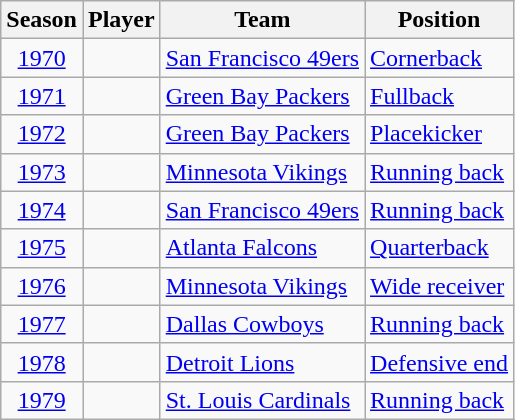<table class="wikitable sortable">
<tr>
<th>Season</th>
<th>Player</th>
<th>Team</th>
<th>Position</th>
</tr>
<tr>
<td style="text-align:center"><a href='#'>1970</a></td>
<td></td>
<td><a href='#'>San Francisco 49ers</a></td>
<td><a href='#'>Cornerback</a></td>
</tr>
<tr>
<td style="text-align:center"><a href='#'>1971</a></td>
<td></td>
<td><a href='#'>Green Bay Packers</a></td>
<td><a href='#'>Fullback</a></td>
</tr>
<tr>
<td style="text-align:center"><a href='#'>1972</a></td>
<td></td>
<td><a href='#'>Green Bay Packers</a></td>
<td><a href='#'>Placekicker</a></td>
</tr>
<tr>
<td style="text-align:center"><a href='#'>1973</a></td>
<td></td>
<td><a href='#'>Minnesota Vikings</a></td>
<td><a href='#'>Running back</a></td>
</tr>
<tr>
<td style="text-align:center"><a href='#'>1974</a></td>
<td></td>
<td><a href='#'>San Francisco 49ers</a></td>
<td><a href='#'>Running back</a></td>
</tr>
<tr>
<td style="text-align:center"><a href='#'>1975</a></td>
<td></td>
<td><a href='#'>Atlanta Falcons</a></td>
<td><a href='#'>Quarterback</a></td>
</tr>
<tr>
<td style="text-align:center"><a href='#'>1976</a></td>
<td></td>
<td><a href='#'>Minnesota Vikings</a></td>
<td><a href='#'>Wide receiver</a></td>
</tr>
<tr>
<td style="text-align:center"><a href='#'>1977</a></td>
<td></td>
<td><a href='#'>Dallas Cowboys</a></td>
<td><a href='#'>Running back</a></td>
</tr>
<tr>
<td style="text-align:center"><a href='#'>1978</a></td>
<td></td>
<td><a href='#'>Detroit Lions</a></td>
<td><a href='#'>Defensive end</a></td>
</tr>
<tr>
<td style="text-align:center"><a href='#'>1979</a></td>
<td></td>
<td><a href='#'>St. Louis Cardinals</a></td>
<td><a href='#'>Running back</a></td>
</tr>
</table>
